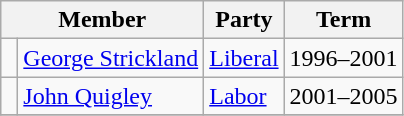<table class="wikitable">
<tr>
<th colspan="2">Member</th>
<th>Party</th>
<th>Term</th>
</tr>
<tr>
<td> </td>
<td><a href='#'>George Strickland</a></td>
<td><a href='#'>Liberal</a></td>
<td>1996–2001</td>
</tr>
<tr>
<td> </td>
<td><a href='#'>John Quigley</a></td>
<td><a href='#'>Labor</a></td>
<td>2001–2005</td>
</tr>
<tr>
</tr>
</table>
